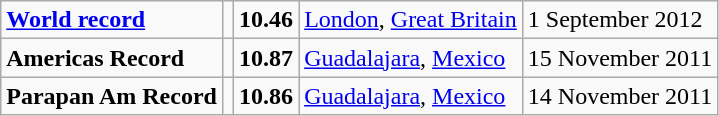<table class="wikitable">
<tr>
<td><strong><a href='#'>World record</a></strong></td>
<td></td>
<td><strong>10.46</strong></td>
<td><a href='#'>London</a>, <a href='#'>Great Britain</a></td>
<td>1 September 2012</td>
</tr>
<tr>
<td><strong>Americas Record</strong></td>
<td></td>
<td><strong>10.87</strong></td>
<td><a href='#'>Guadalajara</a>, <a href='#'>Mexico</a></td>
<td>15 November 2011</td>
</tr>
<tr>
<td><strong>Parapan Am Record</strong></td>
<td></td>
<td><strong>10.86</strong></td>
<td><a href='#'>Guadalajara</a>, <a href='#'>Mexico</a></td>
<td>14 November  2011</td>
</tr>
</table>
